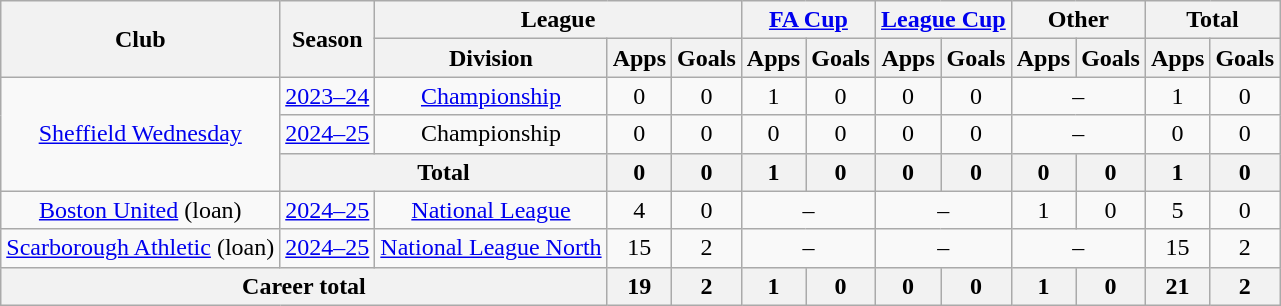<table class=wikitable style="text-align:center">
<tr>
<th rowspan=2>Club</th>
<th rowspan=2>Season</th>
<th colspan=3>League</th>
<th colspan=2><a href='#'>FA Cup</a></th>
<th colspan=2><a href='#'>League Cup</a></th>
<th colspan=2>Other</th>
<th colspan=2>Total</th>
</tr>
<tr>
<th>Division</th>
<th>Apps</th>
<th>Goals</th>
<th>Apps</th>
<th>Goals</th>
<th>Apps</th>
<th>Goals</th>
<th>Apps</th>
<th>Goals</th>
<th>Apps</th>
<th>Goals</th>
</tr>
<tr>
<td rowspan="3"><a href='#'>Sheffield Wednesday</a></td>
<td><a href='#'>2023–24</a></td>
<td><a href='#'>Championship</a></td>
<td>0</td>
<td>0</td>
<td>1</td>
<td>0</td>
<td>0</td>
<td>0</td>
<td colspan="2">–</td>
<td>1</td>
<td>0</td>
</tr>
<tr>
<td><a href='#'>2024–25</a></td>
<td>Championship</td>
<td>0</td>
<td>0</td>
<td>0</td>
<td>0</td>
<td>0</td>
<td>0</td>
<td colspan="2">–</td>
<td>0</td>
<td>0</td>
</tr>
<tr>
<th colspan="2">Total</th>
<th>0</th>
<th>0</th>
<th>1</th>
<th>0</th>
<th>0</th>
<th>0</th>
<th>0</th>
<th>0</th>
<th>1</th>
<th>0</th>
</tr>
<tr>
<td><a href='#'>Boston United</a> (loan)</td>
<td><a href='#'>2024–25</a></td>
<td><a href='#'>National League</a></td>
<td>4</td>
<td>0</td>
<td colspan="2">–</td>
<td colspan="2">–</td>
<td>1</td>
<td>0</td>
<td>5</td>
<td>0</td>
</tr>
<tr>
<td><a href='#'>Scarborough Athletic</a> (loan)</td>
<td><a href='#'>2024–25</a></td>
<td><a href='#'>National League North</a></td>
<td>15</td>
<td>2</td>
<td colspan="2">–</td>
<td colspan="2">–</td>
<td colspan="2">–</td>
<td>15</td>
<td>2</td>
</tr>
<tr>
<th colspan=3>Career total</th>
<th>19</th>
<th>2</th>
<th>1</th>
<th>0</th>
<th>0</th>
<th>0</th>
<th>1</th>
<th>0</th>
<th>21</th>
<th>2</th>
</tr>
</table>
